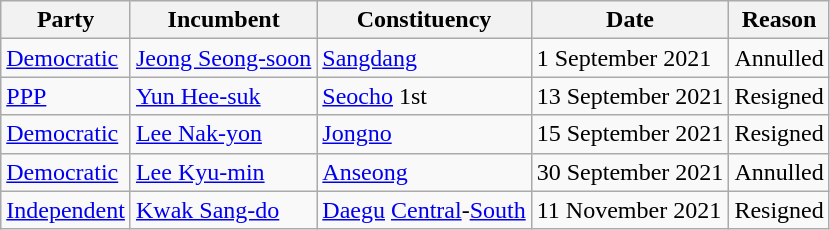<table class="wikitable">
<tr>
<th>Party</th>
<th>Incumbent</th>
<th>Constituency</th>
<th>Date</th>
<th>Reason</th>
</tr>
<tr>
<td><a href='#'>Democratic</a></td>
<td><a href='#'>Jeong Seong-soon</a></td>
<td><a href='#'>Sangdang</a></td>
<td>1 September 2021</td>
<td>Annulled</td>
</tr>
<tr>
<td><a href='#'>PPP</a></td>
<td><a href='#'>Yun Hee-suk</a></td>
<td><a href='#'>Seocho</a> 1st</td>
<td>13 September 2021</td>
<td>Resigned</td>
</tr>
<tr>
<td><a href='#'>Democratic</a></td>
<td><a href='#'>Lee Nak-yon</a></td>
<td><a href='#'>Jongno</a></td>
<td>15 September 2021</td>
<td>Resigned</td>
</tr>
<tr>
<td><a href='#'>Democratic</a></td>
<td><a href='#'>Lee Kyu-min</a></td>
<td><a href='#'>Anseong</a></td>
<td>30 September 2021</td>
<td>Annulled</td>
</tr>
<tr>
<td><a href='#'>Independent</a></td>
<td><a href='#'>Kwak Sang-do</a></td>
<td><a href='#'>Daegu</a> <a href='#'>Central</a>-<a href='#'>South</a></td>
<td>11 November 2021</td>
<td>Resigned</td>
</tr>
</table>
